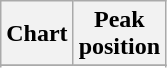<table class="wikitable plainrowheaders sortable" style="text-align:center;" border="1">
<tr>
<th scope="col">Chart</th>
<th scope="col">Peak<br>position</th>
</tr>
<tr>
</tr>
<tr>
</tr>
</table>
